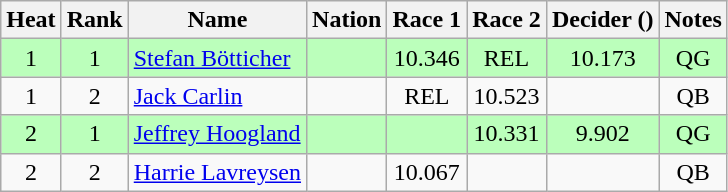<table class="wikitable sortable" style="text-align:center">
<tr>
<th>Heat</th>
<th>Rank</th>
<th>Name</th>
<th>Nation</th>
<th>Race 1</th>
<th>Race 2</th>
<th>Decider ()</th>
<th>Notes</th>
</tr>
<tr bgcolor=bbffbb>
<td>1</td>
<td>1</td>
<td align=left><a href='#'>Stefan Bötticher</a></td>
<td align=left></td>
<td>10.346</td>
<td>REL</td>
<td>10.173</td>
<td>QG</td>
</tr>
<tr>
<td>1</td>
<td>2</td>
<td align=left><a href='#'>Jack Carlin</a></td>
<td align=left></td>
<td>REL</td>
<td>10.523</td>
<td></td>
<td>QB</td>
</tr>
<tr bgcolor=bbffbb>
<td>2</td>
<td>1</td>
<td align=left><a href='#'>Jeffrey Hoogland</a></td>
<td align=left></td>
<td></td>
<td>10.331</td>
<td>9.902</td>
<td>QG</td>
</tr>
<tr>
<td>2</td>
<td>2</td>
<td align=left><a href='#'>Harrie Lavreysen</a></td>
<td align=left></td>
<td>10.067</td>
<td></td>
<td></td>
<td>QB</td>
</tr>
</table>
